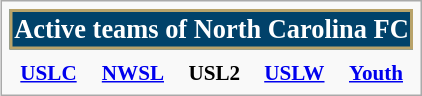<table class="infobox" style="font-size:88%">
<tr>
<th colspan="5" style="font-size:125%; background:#01426A; color:#fff; border:2px solid #B9A36A;">Active teams of North Carolina FC</th>
</tr>
<tr>
<td></td>
<td></td>
<td></td>
<td></td>
<td></td>
</tr>
<tr>
<th><a href='#'>USLC</a></th>
<th><a href='#'>NWSL</a></th>
<th>USL2</th>
<th><a href='#'>USLW</a></th>
<th><a href='#'>Youth</a></th>
</tr>
</table>
